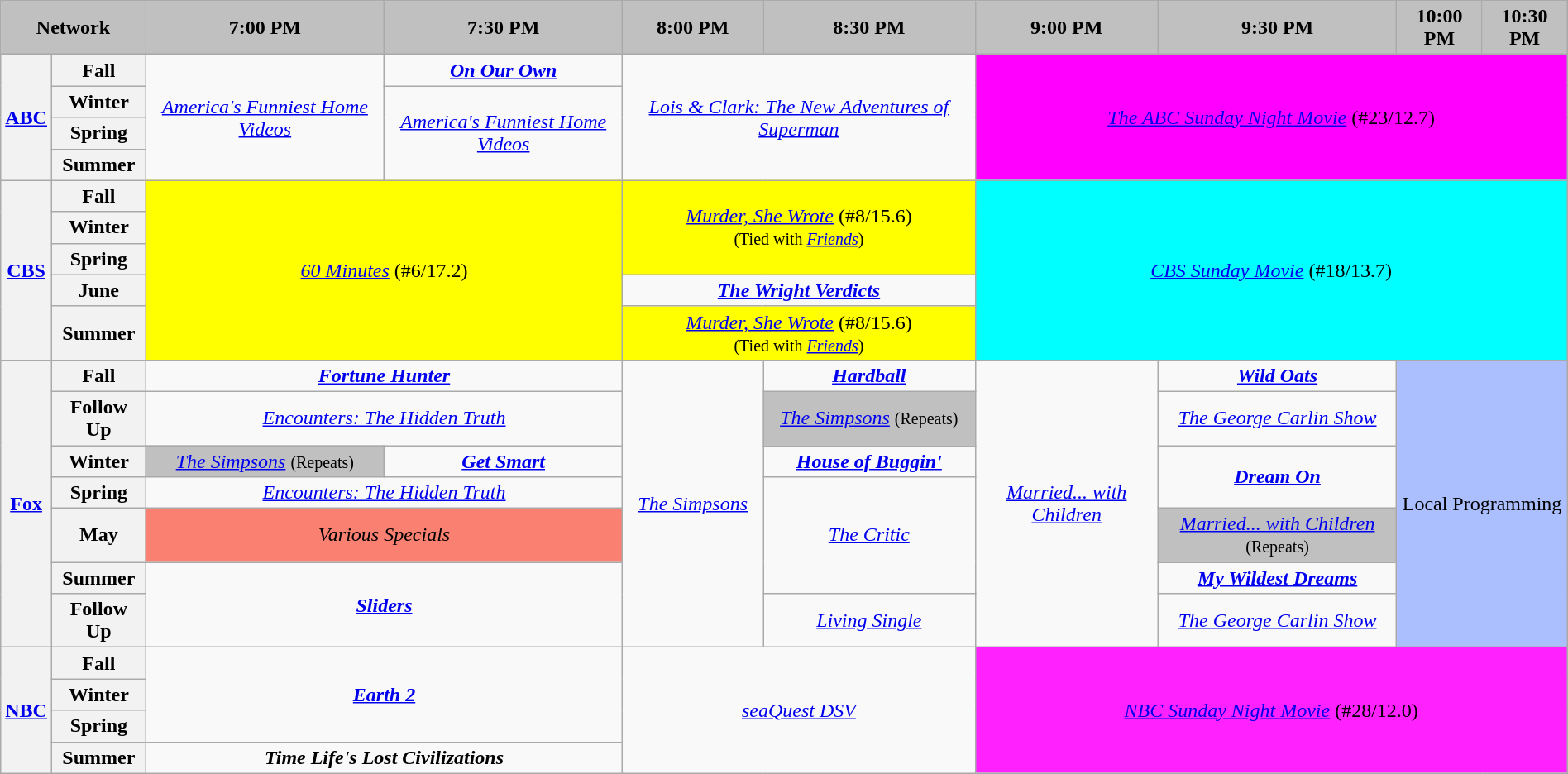<table class="wikitable" style="width:100%;margin-right:0;text-align:center">
<tr>
<th colspan="2" style="background-color:#C0C0C0;text-align:center">Network</th>
<th style="background-color:#C0C0C0;text-align:center">7:00 PM</th>
<th style="background-color:#C0C0C0;text-align:center">7:30 PM</th>
<th style="background-color:#C0C0C0;text-align:center">8:00 PM</th>
<th style="background-color:#C0C0C0;text-align:center">8:30 PM</th>
<th style="background-color:#C0C0C0;text-align:center">9:00 PM</th>
<th style="background-color:#C0C0C0;text-align:center">9:30 PM</th>
<th style="background-color:#C0C0C0;text-align:center">10:00 PM</th>
<th style="background-color:#C0C0C0;text-align:center">10:30 PM</th>
</tr>
<tr>
<th rowspan="4"><a href='#'>ABC</a></th>
<th>Fall</th>
<td rowspan="4"><em><a href='#'>America's Funniest Home Videos</a></em></td>
<td><strong><em><a href='#'>On Our Own</a></em></strong></td>
<td rowspan="4" colspan="2"><em><a href='#'>Lois & Clark: The New Adventures of Superman</a></em></td>
<td bgcolor="#FF00FF" rowspan="4" colspan="4"><em><a href='#'>The ABC Sunday Night Movie</a></em> (#23/12.7)</td>
</tr>
<tr>
<th>Winter</th>
<td rowspan="3"><em><a href='#'>America's Funniest Home Videos</a></em></td>
</tr>
<tr>
<th>Spring</th>
</tr>
<tr>
<th>Summer</th>
</tr>
<tr>
<th rowspan="5"><a href='#'>CBS</a></th>
<th>Fall</th>
<td bgcolor="#FFFF00" colspan="2" rowspan="5"><em><a href='#'>60 Minutes</a></em> (#6/17.2)</td>
<td bgcolor="#FFFF00" colspan="2" rowspan="3"><em><a href='#'>Murder, She Wrote</a></em> (#8/15.6)<br><small>(Tied with <em><a href='#'>Friends</a></em>)</small></td>
<td bgcolor="#00FFFF" colspan="4" rowspan="5"><em><a href='#'>CBS Sunday Movie</a></em> (#18/13.7)</td>
</tr>
<tr>
<th>Winter</th>
</tr>
<tr>
<th>Spring</th>
</tr>
<tr>
<th>June</th>
<td colspan="2"><strong><em><a href='#'>The Wright Verdicts</a></em></strong></td>
</tr>
<tr>
<th>Summer</th>
<td bgcolor="#FFFF00" colspan="2"><em><a href='#'>Murder, She Wrote</a></em> (#8/15.6)<br><small>(Tied with <em><a href='#'>Friends</a></em>)</small></td>
</tr>
<tr>
<th rowspan="7"><a href='#'>Fox</a></th>
<th>Fall</th>
<td colspan="2"><strong><em><a href='#'>Fortune Hunter</a></em></strong></td>
<td rowspan="7"><em><a href='#'>The Simpsons</a></em></td>
<td><strong><em><a href='#'>Hardball</a></em></strong></td>
<td rowspan="7"><em><a href='#'>Married... with Children</a></em></td>
<td><strong><em><a href='#'>Wild Oats</a></em></strong></td>
<td style="background:#abbfff;" rowspan="7" colspan="2">Local Programming</td>
</tr>
<tr>
<th>Follow Up</th>
<td colspan="2"><em><a href='#'>Encounters: The Hidden Truth</a></em></td>
<td bgcolor="#C0C0C0"><em><a href='#'>The Simpsons</a></em> <small>(Repeats)</small></td>
<td><em><a href='#'>The George Carlin Show</a></em></td>
</tr>
<tr>
<th>Winter</th>
<td bgcolor="#C0C0C0"><em><a href='#'>The Simpsons</a></em> <small>(Repeats)</small></td>
<td><strong><em><a href='#'>Get Smart</a></em></strong></td>
<td><strong><em><a href='#'>House of Buggin'</a></em></strong></td>
<td rowspan="2"><strong><em><a href='#'>Dream On</a></em></strong></td>
</tr>
<tr>
<th>Spring</th>
<td colspan="2"><em><a href='#'>Encounters: The Hidden Truth</a></em></td>
<td rowspan="3"><em><a href='#'>The Critic</a></em></td>
</tr>
<tr>
<th>May</th>
<td bgcolor="#FA8072" colspan="2"><em>Various Specials</em></td>
<td bgcolor="#C0C0C0"><em><a href='#'>Married... with Children</a></em> <small>(Repeats)</small></td>
</tr>
<tr>
<th>Summer</th>
<td rowspan="2" colspan="2"><strong><em><a href='#'>Sliders</a></em></strong></td>
<td><strong><em><a href='#'>My Wildest Dreams</a></em></strong></td>
</tr>
<tr>
<th>Follow Up</th>
<td><em><a href='#'>Living Single</a></em></td>
<td><em><a href='#'>The George Carlin Show</a></em></td>
</tr>
<tr>
<th rowspan="4"><a href='#'>NBC</a></th>
<th>Fall</th>
<td rowspan="3" colspan="2"><strong><em><a href='#'>Earth 2</a></em></strong></td>
<td rowspan="4" colspan="2"><em><a href='#'>seaQuest DSV</a></em></td>
<td rowspan="4" bgcolor="#FF22FF" colspan="4"><em><a href='#'>NBC Sunday Night Movie</a></em> (#28/12.0)</td>
</tr>
<tr>
<th>Winter</th>
</tr>
<tr>
<th>Spring</th>
</tr>
<tr>
<th>Summer</th>
<td colspan="2"><strong><em>Time Life's Lost Civilizations</em></strong></td>
</tr>
</table>
